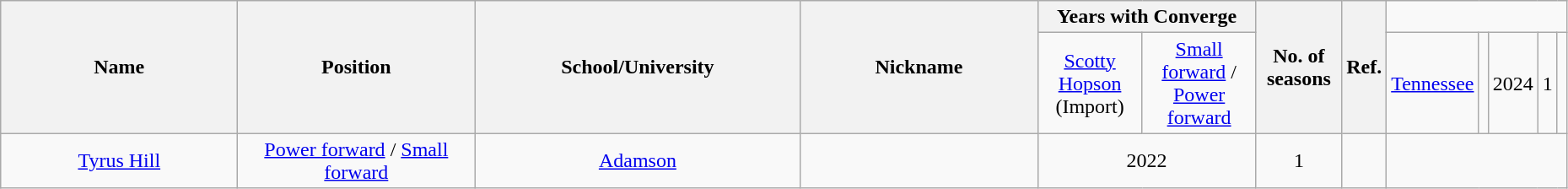<table class="wikitable sortable" style="text-align:center" width="98%">
<tr>
<th style="width:180px;" rowspan="2">Name</th>
<th style="width:180px;" rowspan="2">Position</th>
<th style="width:250px;" rowspan="2">School/University</th>
<th style="width:180px;" rowspan="2">Nickname</th>
<th style="width:180px; text-align:center;" colspan="2">Years with Converge</th>
<th rowspan="2">No. of seasons</th>
<th rowspan="2"; class=unsortable>Ref.</th>
</tr>
<tr>
<td><a href='#'>Scotty Hopson</a> (Import)</td>
<td><a href='#'>Small forward</a> / <a href='#'>Power forward</a></td>
<td><a href='#'>Tennessee</a></td>
<td></td>
<td colspan="2">2024</td>
<td>1</td>
<td></td>
</tr>
<tr>
<td><a href='#'>Tyrus Hill</a></td>
<td><a href='#'>Power forward</a> / <a href='#'>Small forward</a></td>
<td><a href='#'>Adamson</a></td>
<td></td>
<td colspan="2">2022</td>
<td>1</td>
<td></td>
</tr>
</table>
